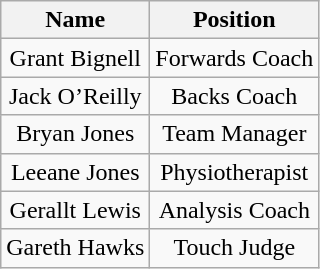<table class="wikitable" style="text-align:center">
<tr>
<th>Name</th>
<th>Position</th>
</tr>
<tr>
<td>Grant Bignell</td>
<td>Forwards Coach</td>
</tr>
<tr>
<td>Jack O’Reilly</td>
<td>Backs Coach</td>
</tr>
<tr>
<td>Bryan Jones</td>
<td>Team Manager</td>
</tr>
<tr>
<td>Leeane Jones</td>
<td>Physiotherapist</td>
</tr>
<tr>
<td>Gerallt Lewis</td>
<td>Analysis Coach</td>
</tr>
<tr>
<td>Gareth Hawks</td>
<td>Touch Judge</td>
</tr>
</table>
